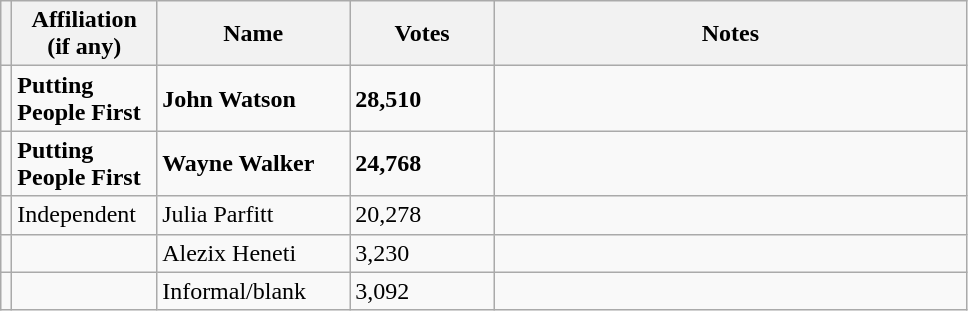<table class="wikitable" style="width:51%;">
<tr>
<th style="width:1%;"></th>
<th style="width:15%;">Affiliation (if any)</th>
<th style="width:20%;">Name</th>
<th style="width:15%;">Votes</th>
<th>Notes</th>
</tr>
<tr>
<td bgcolor=></td>
<td><strong>Putting People First</strong></td>
<td><strong>John Watson</strong></td>
<td><strong>28,510</strong></td>
<td></td>
</tr>
<tr>
<td bgcolor=></td>
<td><strong>Putting People First</strong></td>
<td><strong>Wayne Walker</strong></td>
<td><strong>24,768</strong></td>
<td></td>
</tr>
<tr>
<td bgcolor=></td>
<td>Independent</td>
<td>Julia Parfitt</td>
<td>20,278</td>
<td></td>
</tr>
<tr>
<td bgcolor=></td>
<td></td>
<td>Alezix Heneti</td>
<td>3,230</td>
<td></td>
</tr>
<tr>
<td></td>
<td></td>
<td>Informal/blank</td>
<td>3,092</td>
<td></td>
</tr>
</table>
